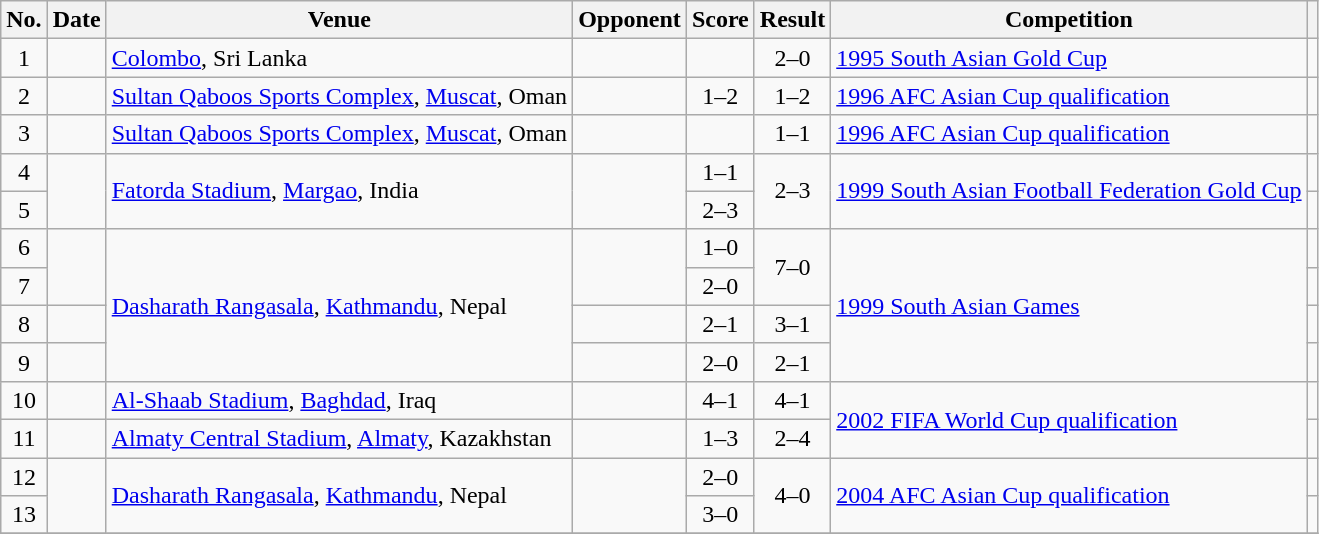<table class="wikitable sortable">
<tr>
<th scope=col>No.</th>
<th scope=col>Date</th>
<th scope=col>Venue</th>
<th scope=col>Opponent</th>
<th scope=col>Score</th>
<th scope=col>Result</th>
<th scope=col>Competition</th>
<th scope=col class="unsortable"></th>
</tr>
<tr>
<td align="center">1</td>
<td></td>
<td><a href='#'>Colombo</a>, Sri Lanka</td>
<td></td>
<td align="center"></td>
<td align="center">2–0</td>
<td><a href='#'>1995 South Asian Gold Cup</a></td>
<td></td>
</tr>
<tr>
<td align="center">2</td>
<td></td>
<td><a href='#'>Sultan Qaboos Sports Complex</a>, <a href='#'>Muscat</a>, Oman</td>
<td></td>
<td align="center">1–2</td>
<td align="center">1–2</td>
<td><a href='#'>1996 AFC Asian Cup qualification</a></td>
<td></td>
</tr>
<tr>
<td align="center">3</td>
<td></td>
<td><a href='#'>Sultan Qaboos Sports Complex</a>, <a href='#'>Muscat</a>, Oman</td>
<td></td>
<td align="center"></td>
<td align="center">1–1</td>
<td><a href='#'>1996 AFC Asian Cup qualification</a></td>
<td></td>
</tr>
<tr>
<td align="center">4</td>
<td rowspan=2></td>
<td rowspan=2><a href='#'>Fatorda Stadium</a>, <a href='#'>Margao</a>, India</td>
<td rowspan=2></td>
<td align="center">1–1</td>
<td align="center" rowspan=2>2–3</td>
<td rowspan=2><a href='#'>1999 South Asian Football Federation Gold Cup</a></td>
<td></td>
</tr>
<tr>
<td align="center">5</td>
<td align="center">2–3</td>
<td></td>
</tr>
<tr>
<td align="center">6</td>
<td rowspan=2></td>
<td rowspan=4><a href='#'>Dasharath Rangasala</a>, <a href='#'>Kathmandu</a>, Nepal</td>
<td rowspan=2></td>
<td align="center">1–0</td>
<td align="center" rowspan=2>7–0</td>
<td rowspan=4><a href='#'>1999 South Asian Games</a></td>
<td></td>
</tr>
<tr>
<td align="center">7</td>
<td align="center">2–0</td>
<td></td>
</tr>
<tr>
<td align="center">8</td>
<td></td>
<td></td>
<td align="center">2–1</td>
<td align="center">3–1</td>
<td></td>
</tr>
<tr>
<td align="center">9</td>
<td></td>
<td></td>
<td align="center">2–0</td>
<td align="center">2–1</td>
<td></td>
</tr>
<tr>
<td align="center">10</td>
<td></td>
<td><a href='#'>Al-Shaab Stadium</a>, <a href='#'>Baghdad</a>, Iraq</td>
<td></td>
<td align="center">4–1</td>
<td align="center">4–1</td>
<td rowspan=2><a href='#'>2002 FIFA World Cup qualification</a></td>
<td></td>
</tr>
<tr>
<td align="center">11</td>
<td></td>
<td><a href='#'>Almaty Central Stadium</a>, <a href='#'>Almaty</a>, Kazakhstan</td>
<td></td>
<td align="center">1–3</td>
<td align="center">2–4</td>
<td></td>
</tr>
<tr>
<td align="center">12</td>
<td rowspan=2></td>
<td rowspan=2><a href='#'>Dasharath Rangasala</a>, <a href='#'>Kathmandu</a>, Nepal</td>
<td rowspan=2></td>
<td align="center">2–0</td>
<td align="center" rowspan=2>4–0</td>
<td rowspan=2><a href='#'>2004 AFC Asian Cup qualification</a></td>
<td></td>
</tr>
<tr>
<td align="center">13</td>
<td align="center">3–0</td>
<td></td>
</tr>
<tr>
</tr>
</table>
